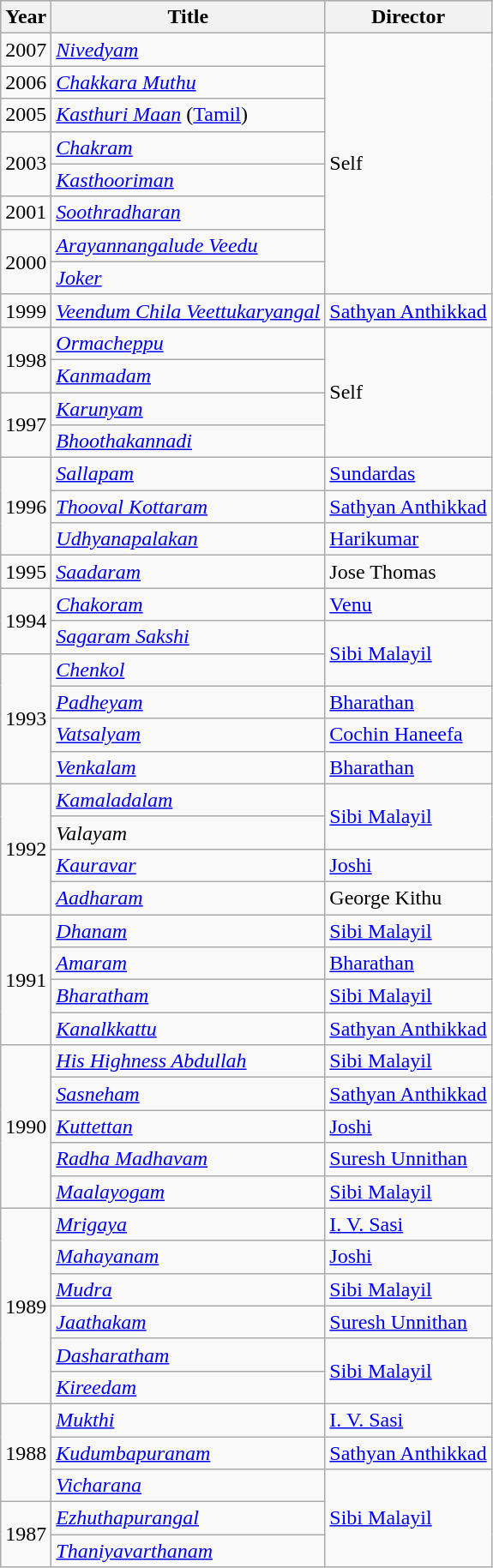<table class="wikitable">
<tr style="background:#ccc; text-align:center;">
<th>Year</th>
<th>Title</th>
<th>Director</th>
</tr>
<tr>
<td>2007</td>
<td><em><a href='#'>Nivedyam</a></em></td>
<td rowspan="8">Self</td>
</tr>
<tr>
<td>2006</td>
<td><em><a href='#'>Chakkara Muthu</a></em></td>
</tr>
<tr>
<td>2005</td>
<td><em><a href='#'>Kasthuri Maan</a></em> (<a href='#'>Tamil</a>)</td>
</tr>
<tr>
<td rowspan="2">2003</td>
<td><em><a href='#'>Chakram</a></em></td>
</tr>
<tr>
<td><em><a href='#'>Kasthooriman</a></em></td>
</tr>
<tr>
<td>2001</td>
<td><em><a href='#'>Soothradharan</a></em></td>
</tr>
<tr>
<td rowspan="2">2000</td>
<td><em><a href='#'>Arayannangalude Veedu</a></em></td>
</tr>
<tr>
<td><em><a href='#'>Joker</a></em></td>
</tr>
<tr>
<td>1999</td>
<td><em><a href='#'>Veendum Chila Veettukaryangal</a></em></td>
<td><a href='#'>Sathyan Anthikkad</a></td>
</tr>
<tr>
<td rowspan="2">1998</td>
<td><em><a href='#'>Ormacheppu</a></em></td>
<td rowspan="4">Self</td>
</tr>
<tr>
<td><em><a href='#'>Kanmadam</a></em></td>
</tr>
<tr>
<td rowspan="2">1997</td>
<td><em><a href='#'>Karunyam</a></em></td>
</tr>
<tr>
<td><em><a href='#'>Bhoothakannadi</a></em></td>
</tr>
<tr>
<td rowspan="3">1996</td>
<td><em><a href='#'>Sallapam</a></em></td>
<td><a href='#'>Sundardas</a></td>
</tr>
<tr>
<td><em><a href='#'>Thooval Kottaram</a></em></td>
<td><a href='#'>Sathyan Anthikkad</a></td>
</tr>
<tr>
<td><em><a href='#'>Udhyanapalakan</a></em></td>
<td><a href='#'>Harikumar</a></td>
</tr>
<tr>
<td>1995</td>
<td><em><a href='#'>Saadaram</a></em></td>
<td>Jose Thomas</td>
</tr>
<tr>
<td rowspan="2">1994</td>
<td><em><a href='#'>Chakoram</a></em></td>
<td><a href='#'>Venu</a></td>
</tr>
<tr>
<td><em><a href='#'>Sagaram Sakshi</a></em></td>
<td rowspan="2"><a href='#'>Sibi Malayil</a></td>
</tr>
<tr>
<td rowspan="4">1993</td>
<td><em><a href='#'>Chenkol</a></em></td>
</tr>
<tr>
<td><em><a href='#'>Padheyam</a></em></td>
<td><a href='#'>Bharathan</a></td>
</tr>
<tr>
<td><em><a href='#'>Vatsalyam</a></em></td>
<td><a href='#'>Cochin Haneefa</a></td>
</tr>
<tr>
<td><em><a href='#'>Venkalam</a></em></td>
<td><a href='#'>Bharathan</a></td>
</tr>
<tr>
<td rowspan="4">1992</td>
<td><em><a href='#'>Kamaladalam</a></em></td>
<td rowspan="2"><a href='#'>Sibi Malayil</a></td>
</tr>
<tr>
<td><em>Valayam</em></td>
</tr>
<tr>
<td><em><a href='#'>Kauravar</a></em></td>
<td><a href='#'>Joshi</a></td>
</tr>
<tr>
<td><em><a href='#'>Aadharam</a></em></td>
<td>George Kithu</td>
</tr>
<tr>
<td rowspan="4">1991</td>
<td><em><a href='#'>Dhanam</a></em></td>
<td><a href='#'>Sibi Malayil</a></td>
</tr>
<tr>
<td><em><a href='#'>Amaram</a></em></td>
<td><a href='#'>Bharathan</a></td>
</tr>
<tr>
<td><em><a href='#'>Bharatham</a></em></td>
<td><a href='#'>Sibi Malayil</a></td>
</tr>
<tr>
<td><em><a href='#'>Kanalkkattu</a></em></td>
<td><a href='#'>Sathyan Anthikkad</a></td>
</tr>
<tr>
<td rowspan="5">1990</td>
<td><em><a href='#'>His Highness Abdullah</a></em></td>
<td><a href='#'>Sibi Malayil</a></td>
</tr>
<tr>
<td><em><a href='#'>Sasneham</a></em></td>
<td><a href='#'>Sathyan Anthikkad</a></td>
</tr>
<tr>
<td><em><a href='#'>Kuttettan</a></em></td>
<td><a href='#'>Joshi</a></td>
</tr>
<tr>
<td><em><a href='#'>Radha Madhavam</a></em></td>
<td><a href='#'>Suresh Unnithan</a></td>
</tr>
<tr>
<td><em><a href='#'>Maalayogam</a></em></td>
<td><a href='#'>Sibi Malayil</a></td>
</tr>
<tr>
<td rowspan="6">1989</td>
<td><em><a href='#'>Mrigaya</a></em></td>
<td><a href='#'>I. V. Sasi</a></td>
</tr>
<tr>
<td><em><a href='#'>Mahayanam</a></em></td>
<td><a href='#'>Joshi</a></td>
</tr>
<tr>
<td><em><a href='#'>Mudra</a></em></td>
<td><a href='#'>Sibi Malayil</a></td>
</tr>
<tr>
<td><em><a href='#'>Jaathakam</a></em></td>
<td><a href='#'>Suresh Unnithan</a></td>
</tr>
<tr>
<td><em><a href='#'>Dasharatham</a></em></td>
<td rowspan="2"><a href='#'>Sibi Malayil</a></td>
</tr>
<tr>
<td><em><a href='#'>Kireedam</a></em></td>
</tr>
<tr>
<td rowspan="3">1988</td>
<td><em><a href='#'>Mukthi</a></em></td>
<td><a href='#'>I. V. Sasi</a></td>
</tr>
<tr>
<td><em><a href='#'>Kudumbapuranam</a></em></td>
<td><a href='#'>Sathyan Anthikkad</a></td>
</tr>
<tr>
<td><em><a href='#'>Vicharana</a></em></td>
<td rowspan="3"><a href='#'>Sibi Malayil</a></td>
</tr>
<tr>
<td rowspan="2">1987</td>
<td><em><a href='#'>Ezhuthapurangal</a></em></td>
</tr>
<tr>
<td><em><a href='#'>Thaniyavarthanam</a></em></td>
</tr>
</table>
